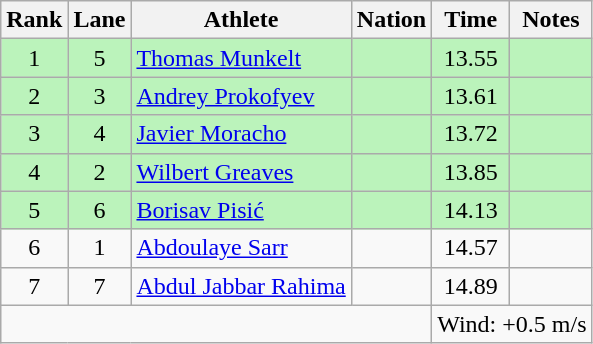<table class="wikitable sortable" style="text-align:center">
<tr>
<th>Rank</th>
<th>Lane</th>
<th>Athlete</th>
<th>Nation</th>
<th>Time</th>
<th>Notes</th>
</tr>
<tr style="background:#bbf3bb;">
<td>1</td>
<td>5</td>
<td align=left><a href='#'>Thomas Munkelt</a></td>
<td align=left></td>
<td>13.55</td>
<td></td>
</tr>
<tr style="background:#bbf3bb;">
<td>2</td>
<td>3</td>
<td align=left><a href='#'>Andrey Prokofyev</a></td>
<td align=left></td>
<td>13.61</td>
<td></td>
</tr>
<tr style="background:#bbf3bb;">
<td>3</td>
<td>4</td>
<td align=left><a href='#'>Javier Moracho</a></td>
<td align=left></td>
<td>13.72</td>
<td></td>
</tr>
<tr style="background:#bbf3bb;">
<td>4</td>
<td>2</td>
<td align=left><a href='#'>Wilbert Greaves</a></td>
<td align=left></td>
<td>13.85</td>
<td></td>
</tr>
<tr style="background:#bbf3bb;">
<td>5</td>
<td>6</td>
<td align=left><a href='#'>Borisav Pisić</a></td>
<td align=left></td>
<td>14.13</td>
<td></td>
</tr>
<tr>
<td>6</td>
<td>1</td>
<td align=left><a href='#'>Abdoulaye Sarr</a></td>
<td align=left></td>
<td>14.57</td>
<td></td>
</tr>
<tr>
<td>7</td>
<td>7</td>
<td align=left><a href='#'>Abdul Jabbar Rahima</a></td>
<td align=left></td>
<td>14.89</td>
<td></td>
</tr>
<tr class="sortbottom">
<td colspan=4></td>
<td colspan="2" style="text-align:left;">Wind: +0.5 m/s</td>
</tr>
</table>
